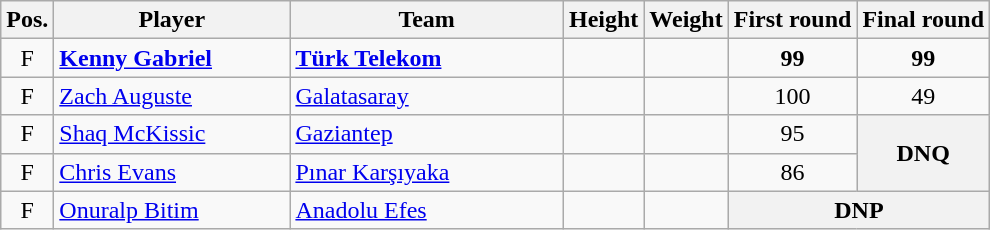<table class="wikitable">
<tr>
<th>Pos.</th>
<th style="width:150px;">Player</th>
<th width=175>Team</th>
<th>Height</th>
<th>Weight</th>
<th>First round</th>
<th>Final round</th>
</tr>
<tr>
<td style="text-align:center">F</td>
<td><strong><a href='#'>Kenny Gabriel</a></strong></td>
<td><strong><a href='#'>Türk Telekom</a></strong></td>
<td align="center"><strong></strong></td>
<td align="center"><strong></strong></td>
<td align="center"><strong>99</strong> </td>
<td align="center"><strong>99</strong> </td>
</tr>
<tr>
<td style="text-align:center">F</td>
<td><a href='#'>Zach Auguste</a></td>
<td><a href='#'>Galatasaray</a></td>
<td align="center"></td>
<td align="center"></td>
<td align="center">100 </td>
<td align="center">49 </td>
</tr>
<tr>
<td style="text-align:center">F</td>
<td><a href='#'>Shaq McKissic</a></td>
<td><a href='#'>Gaziantep</a></td>
<td align="center"></td>
<td align="center"></td>
<td align="center">95 </td>
<th rowspan="2" style="text-align:center;">DNQ</th>
</tr>
<tr>
<td style="text-align:center">F</td>
<td><a href='#'>Chris Evans</a></td>
<td><a href='#'>Pınar Karşıyaka</a></td>
<td align="center"></td>
<td align="center"></td>
<td align="center">86 </td>
</tr>
<tr>
<td style="text-align:center">F</td>
<td><a href='#'>Onuralp Bitim</a></td>
<td><a href='#'>Anadolu Efes</a></td>
<td align="center"></td>
<td align="center"></td>
<th colspan="2" style="text-align:center;">DNP</th>
</tr>
</table>
